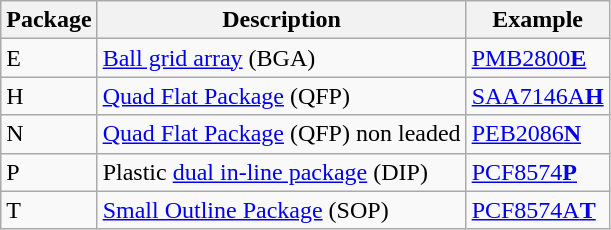<table class="wikitable">
<tr>
<th>Package</th>
<th>Description</th>
<th>Example</th>
</tr>
<tr>
<td>E</td>
<td><a href='#'>Ball grid array</a> (BGA)</td>
<td><a href='#'>PMB2800<strong>E</strong></a></td>
</tr>
<tr>
<td>H</td>
<td><a href='#'>Quad Flat Package</a> (QFP)</td>
<td><a href='#'>SAA7146A<strong>H</strong></a></td>
</tr>
<tr>
<td>N</td>
<td><a href='#'>Quad Flat Package</a> (QFP) non leaded</td>
<td><a href='#'>PEB2086<strong>N</strong></a></td>
</tr>
<tr>
<td>P</td>
<td>Plastic <a href='#'>dual in-line package</a> (DIP)</td>
<td><a href='#'>PCF8574<strong>P</strong></a></td>
</tr>
<tr>
<td>T</td>
<td><a href='#'>Small Outline Package</a> (SOP)</td>
<td><a href='#'>PCF8574A<strong>T</strong></a></td>
</tr>
</table>
